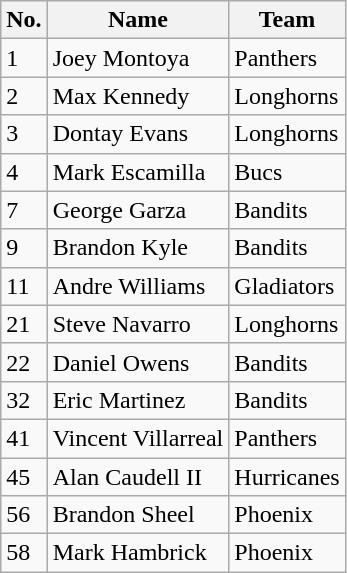<table class="wikitable">
<tr>
<th>No.</th>
<th>Name</th>
<th>Team</th>
</tr>
<tr>
<td>1</td>
<td>Joey Montoya</td>
<td>Panthers</td>
</tr>
<tr>
<td>2</td>
<td>Max Kennedy</td>
<td>Longhorns</td>
</tr>
<tr>
<td>3</td>
<td>Dontay Evans</td>
<td>Longhorns</td>
</tr>
<tr>
<td>4</td>
<td>Mark Escamilla</td>
<td>Bucs</td>
</tr>
<tr>
<td>7</td>
<td>George Garza</td>
<td>Bandits</td>
</tr>
<tr>
<td>9</td>
<td>Brandon Kyle</td>
<td>Bandits</td>
</tr>
<tr>
<td>11</td>
<td>Andre Williams</td>
<td>Gladiators</td>
</tr>
<tr>
<td>21</td>
<td>Steve Navarro</td>
<td>Longhorns</td>
</tr>
<tr>
<td>22</td>
<td>Daniel Owens</td>
<td>Bandits</td>
</tr>
<tr>
<td>32</td>
<td>Eric Martinez</td>
<td>Bandits</td>
</tr>
<tr>
<td>41</td>
<td>Vincent Villarreal</td>
<td>Panthers</td>
</tr>
<tr>
<td>45</td>
<td>Alan Caudell II</td>
<td>Hurricanes</td>
</tr>
<tr>
<td>56</td>
<td>Brandon Sheel</td>
<td>Phoenix</td>
</tr>
<tr>
<td>58</td>
<td>Mark Hambrick</td>
<td>Phoenix</td>
</tr>
</table>
